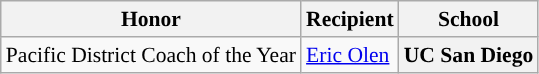<table class="wikitable" style="white-space:nowrap; font-size:90%;">
<tr>
<th>Honor</th>
<th>Recipient</th>
<th>School</th>
</tr>
<tr>
<td>Pacific District Coach of the Year</td>
<td><a href='#'>Eric Olen</a></td>
<th>UC San Diego</th>
</tr>
</table>
